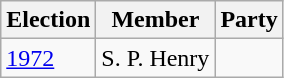<table class="wikitable sortable">
<tr>
<th>Election</th>
<th>Member</th>
<th colspan=2>Party</th>
</tr>
<tr>
<td><a href='#'>1972</a></td>
<td>S. P. Henry</td>
<td></td>
</tr>
</table>
